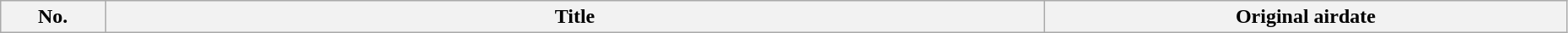<table class="wikitable plainrowheaders" style="width:98%;">
<tr>
<th width="5%">No.</th>
<th width="45%">Title</th>
<th width="25%">Original airdate<br></th>
</tr>
</table>
